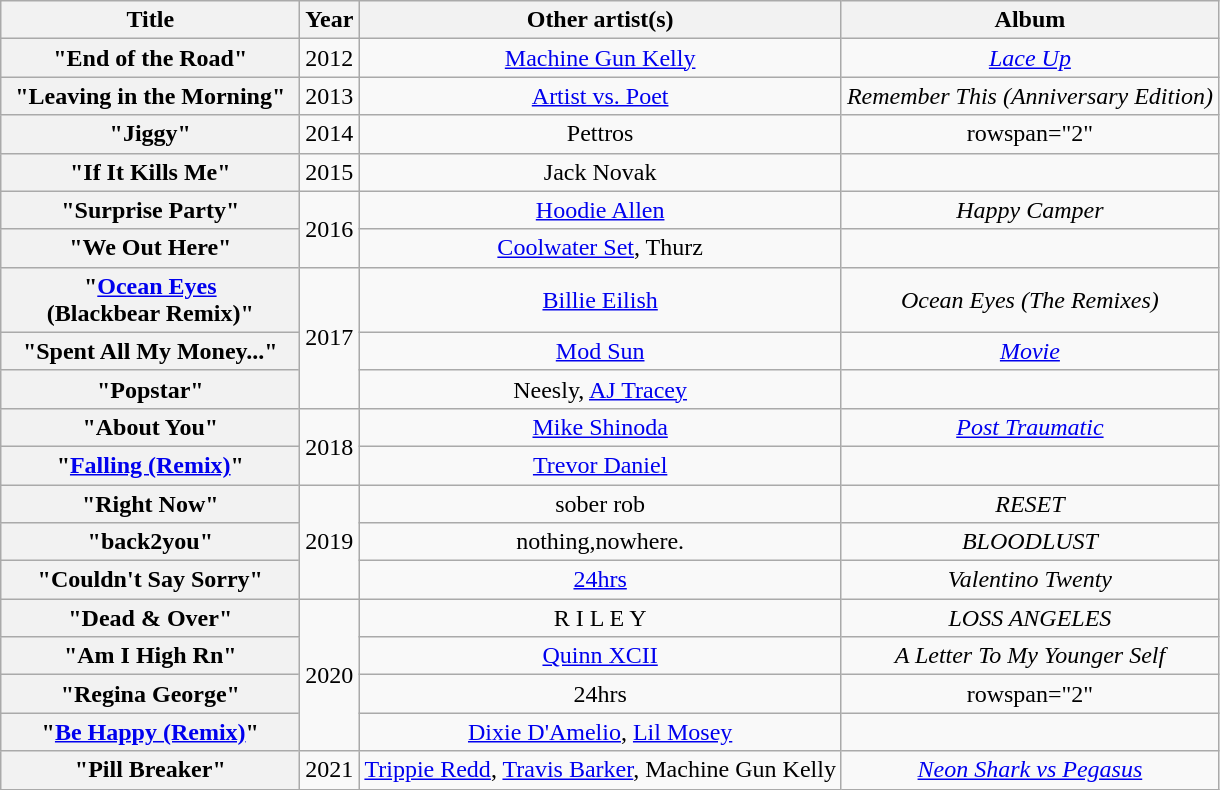<table class="wikitable plainrowheaders" style="text-align:center;">
<tr>
<th scope="col" style="width:12em;">Title</th>
<th scope="col">Year</th>
<th scope="col">Other artist(s)</th>
<th scope="col">Album</th>
</tr>
<tr>
<th scope="row">"End of the Road"</th>
<td>2012</td>
<td style="text-align:center;"><a href='#'>Machine Gun Kelly</a></td>
<td><em><a href='#'>Lace Up</a></em></td>
</tr>
<tr>
<th scope="row">"Leaving in the Morning"</th>
<td>2013</td>
<td style="text-align:center;"><a href='#'>Artist vs. Poet</a></td>
<td><em>Remember This (Anniversary Edition)</em></td>
</tr>
<tr>
<th scope="row">"Jiggy"</th>
<td>2014</td>
<td style="text-align:center;">Pettros</td>
<td>rowspan="2" </td>
</tr>
<tr>
<th scope="row">"If It Kills Me"</th>
<td>2015</td>
<td style="text-align:center;">Jack Novak</td>
</tr>
<tr>
<th scope="row">"Surprise Party"</th>
<td rowspan="2">2016</td>
<td style="text-align:center;"><a href='#'>Hoodie Allen</a></td>
<td><em>Happy Camper</em></td>
</tr>
<tr>
<th scope="row">"We Out Here"</th>
<td style="text-align:center;"><a href='#'>Coolwater Set</a>, Thurz</td>
<td></td>
</tr>
<tr>
<th scope="row">"<a href='#'>Ocean Eyes</a><br>(Blackbear Remix)"</th>
<td rowspan="3">2017</td>
<td style="text-align:center;"><a href='#'>Billie Eilish</a></td>
<td><em>Ocean Eyes (The Remixes)</em></td>
</tr>
<tr>
<th scope="row">"Spent All My Money..."</th>
<td style="text-align:center;"><a href='#'>Mod Sun</a></td>
<td><em><a href='#'>Movie</a></em></td>
</tr>
<tr>
<th scope="row">"Popstar"</th>
<td style="text-align:center;">Neesly, <a href='#'>AJ Tracey</a></td>
<td></td>
</tr>
<tr>
<th scope="row">"About You"</th>
<td rowspan="2">2018</td>
<td style="text-align:center;"><a href='#'>Mike Shinoda</a></td>
<td><em><a href='#'>Post Traumatic</a></em></td>
</tr>
<tr>
<th scope="row">"<a href='#'>Falling (Remix)</a>"<br></th>
<td style="text-align:center;"><a href='#'>Trevor Daniel</a></td>
<td></td>
</tr>
<tr>
<th scope="row">"Right Now"</th>
<td rowspan="3">2019</td>
<td style="text-align:center;">sober rob</td>
<td><em>RESET</em></td>
</tr>
<tr>
<th scope="row">"back2you"</th>
<td>nothing,nowhere.</td>
<td><em>BLOODLUST</em></td>
</tr>
<tr>
<th scope="row">"Couldn't Say Sorry"</th>
<td style="text-align:center;"><a href='#'>24hrs</a></td>
<td><em>Valentino Twenty</em></td>
</tr>
<tr>
<th scope="row">"Dead & Over"</th>
<td rowspan="4">2020</td>
<td style="text-align:center;">R I L E Y</td>
<td><em>LOSS ANGELES</em></td>
</tr>
<tr>
<th scope="row">"Am I High Rn"</th>
<td style="text-align:center;"><a href='#'>Quinn XCII</a></td>
<td><em>A Letter To My Younger Self</em></td>
</tr>
<tr>
<th scope="row">"Regina George"</th>
<td style="text-align:center;">24hrs</td>
<td>rowspan="2" </td>
</tr>
<tr>
<th scope="row">"<a href='#'>Be Happy (Remix)</a>"</th>
<td style="text-align:center;"><a href='#'>Dixie D'Amelio</a>, <a href='#'>Lil Mosey</a></td>
</tr>
<tr>
<th scope="row">"Pill Breaker"</th>
<td>2021</td>
<td style="text-align:center;"><a href='#'>Trippie Redd</a>, <a href='#'>Travis Barker</a>, Machine Gun Kelly</td>
<td><em><a href='#'>Neon Shark vs Pegasus</a></em></td>
</tr>
</table>
